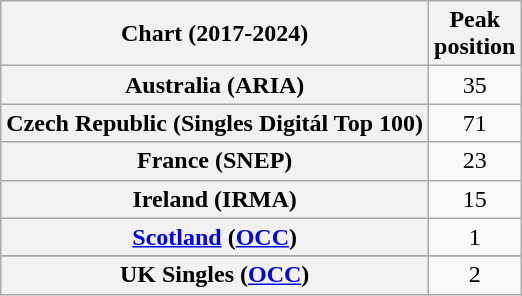<table class="wikitable sortable plainrowheaders" style="text-align:center;">
<tr>
<th>Chart (2017-2024)</th>
<th>Peak<br>position</th>
</tr>
<tr>
<th scope="row">Australia (ARIA)</th>
<td>35</td>
</tr>
<tr>
<th scope="row">Czech Republic (Singles Digitál Top 100)</th>
<td>71</td>
</tr>
<tr>
<th scope="row">France (SNEP)</th>
<td>23</td>
</tr>
<tr>
<th scope="row">Ireland (IRMA)</th>
<td>15</td>
</tr>
<tr>
<th scope="row"><a href='#'>Scotland</a> (<a href='#'>OCC</a>)</th>
<td>1</td>
</tr>
<tr>
</tr>
<tr>
<th scope="row">UK Singles (<a href='#'>OCC</a>)</th>
<td>2</td>
</tr>
</table>
